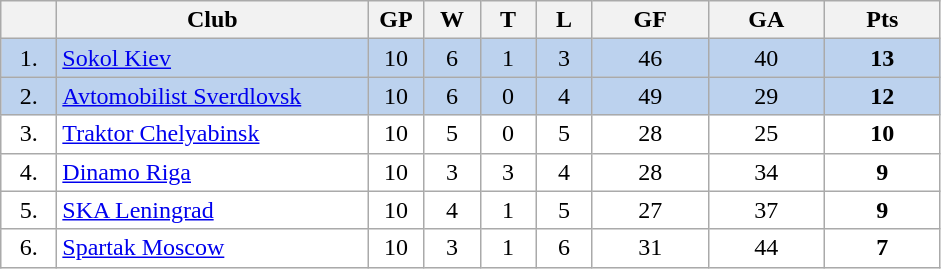<table class="wikitable">
<tr>
<th width="30"></th>
<th width="200">Club</th>
<th width="30">GP</th>
<th width="30">W</th>
<th width="30">T</th>
<th width="30">L</th>
<th width="70">GF</th>
<th width="70">GA</th>
<th width="70">Pts</th>
</tr>
<tr bgcolor="#BCD2EE" align="center">
<td>1.</td>
<td align="left"><a href='#'>Sokol Kiev</a></td>
<td>10</td>
<td>6</td>
<td>1</td>
<td>3</td>
<td>46</td>
<td>40</td>
<td><strong>13</strong></td>
</tr>
<tr bgcolor="#BCD2EE" align="center">
<td>2.</td>
<td align="left"><a href='#'>Avtomobilist Sverdlovsk</a></td>
<td>10</td>
<td>6</td>
<td>0</td>
<td>4</td>
<td>49</td>
<td>29</td>
<td><strong>12</strong></td>
</tr>
<tr bgcolor="#FFFFFF" align="center">
<td>3.</td>
<td align="left"><a href='#'>Traktor Chelyabinsk</a></td>
<td>10</td>
<td>5</td>
<td>0</td>
<td>5</td>
<td>28</td>
<td>25</td>
<td><strong>10</strong></td>
</tr>
<tr bgcolor="#FFFFFF" align="center">
<td>4.</td>
<td align="left"><a href='#'>Dinamo Riga</a></td>
<td>10</td>
<td>3</td>
<td>3</td>
<td>4</td>
<td>28</td>
<td>34</td>
<td><strong>9</strong></td>
</tr>
<tr bgcolor="#FFFFFF" align="center">
<td>5.</td>
<td align="left"><a href='#'>SKA Leningrad</a></td>
<td>10</td>
<td>4</td>
<td>1</td>
<td>5</td>
<td>27</td>
<td>37</td>
<td><strong>9</strong></td>
</tr>
<tr bgcolor="#FFFFFF" align="center">
<td>6.</td>
<td align="left"><a href='#'>Spartak Moscow</a></td>
<td>10</td>
<td>3</td>
<td>1</td>
<td>6</td>
<td>31</td>
<td>44</td>
<td><strong>7</strong></td>
</tr>
</table>
